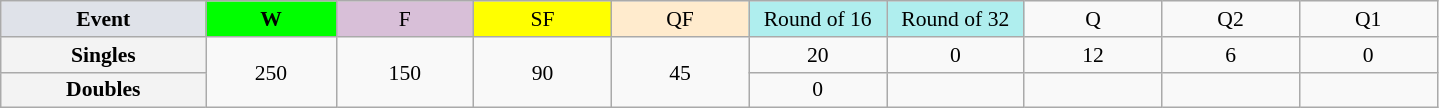<table class=wikitable style=font-size:90%;text-align:center>
<tr>
<td style="width:130px; background:#dfe2e9;"><strong>Event</strong></td>
<td style="width:80px; background:lime;"><strong>W</strong></td>
<td style="width:85px; background:thistle;">F</td>
<td style="width:85px; background:#ff0;">SF</td>
<td style="width:85px; background:#ffebcd;">QF</td>
<td style="width:85px; background:#afeeee;">Round of 16</td>
<td style="width:85px; background:#afeeee;">Round of 32</td>
<td width=85>Q</td>
<td width=85>Q2</td>
<td width=85>Q1</td>
</tr>
<tr>
<th style="background:#f3f3f3;">Singles</th>
<td rowspan=2>250</td>
<td rowspan=2>150</td>
<td rowspan=2>90</td>
<td rowspan=2>45</td>
<td>20</td>
<td>0</td>
<td>12</td>
<td>6</td>
<td>0</td>
</tr>
<tr>
<th style="background:#f3f3f3;">Doubles</th>
<td>0</td>
<td></td>
<td></td>
<td></td>
<td></td>
</tr>
</table>
